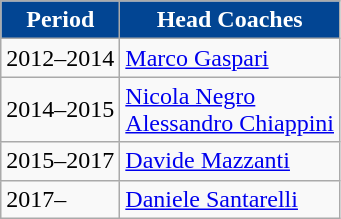<table class="wikitable">
<tr>
<th style="color:#ffffff; background:#024593;">Period</th>
<th style="color:#ffffff; background:#024593;">Head Coaches</th>
</tr>
<tr>
<td>2012–2014</td>
<td> <a href='#'>Marco Gaspari</a></td>
</tr>
<tr>
<td>2014–2015</td>
<td> <a href='#'>Nicola Negro</a><br>  <a href='#'>Alessandro Chiappini</a></td>
</tr>
<tr>
<td>2015–2017</td>
<td> <a href='#'>Davide Mazzanti</a></td>
</tr>
<tr>
<td>2017–</td>
<td> <a href='#'>Daniele Santarelli</a></td>
</tr>
</table>
